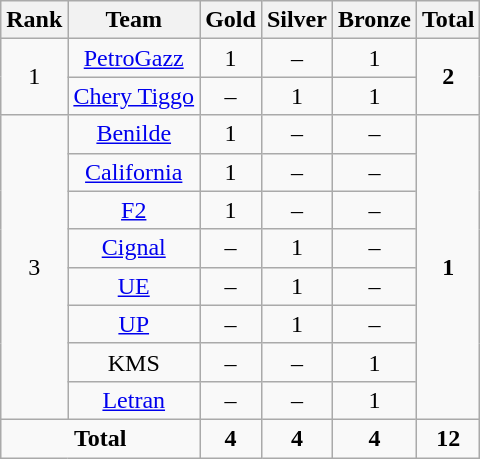<table class="wikitable">
<tr>
<th>Rank</th>
<th>Team</th>
<th>Gold</th>
<th>Silver</th>
<th>Bronze</th>
<th>Total</th>
</tr>
<tr align=center>
<td rowspan=2>1</td>
<td><a href='#'>PetroGazz</a></td>
<td>1</td>
<td>–</td>
<td>1</td>
<td rowspan=2><strong>2</strong></td>
</tr>
<tr align=center>
<td><a href='#'>Chery Tiggo</a></td>
<td>–</td>
<td>1</td>
<td>1</td>
</tr>
<tr align=center>
<td rowspan=8>3</td>
<td><a href='#'>Benilde</a></td>
<td>1</td>
<td>–</td>
<td>–</td>
<td rowspan=8><strong>1</strong></td>
</tr>
<tr align=center>
<td><a href='#'>California</a></td>
<td>1</td>
<td>–</td>
<td>–</td>
</tr>
<tr align=center>
<td><a href='#'>F2</a></td>
<td>1</td>
<td>–</td>
<td>–</td>
</tr>
<tr align=center>
<td><a href='#'>Cignal</a></td>
<td>–</td>
<td>1</td>
<td>–</td>
</tr>
<tr align=center>
<td><a href='#'>UE</a></td>
<td>–</td>
<td>1</td>
<td>–</td>
</tr>
<tr align=center>
<td><a href='#'>UP</a></td>
<td>–</td>
<td>1</td>
<td>–</td>
</tr>
<tr align=center>
<td>KMS</td>
<td>–</td>
<td>–</td>
<td>1</td>
</tr>
<tr align=center>
<td><a href='#'>Letran</a></td>
<td>–</td>
<td>–</td>
<td>1</td>
</tr>
<tr align=center>
<td colspan="2"><strong>Total</strong></td>
<td><strong>4</strong></td>
<td><strong>4</strong></td>
<td><strong>4</strong></td>
<td><strong>12</strong></td>
</tr>
</table>
